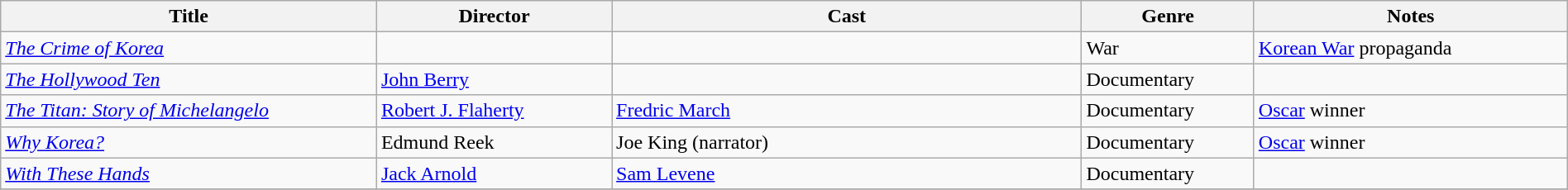<table class="wikitable" style="width:100%;">
<tr>
<th style="width:24%;">Title</th>
<th style="width:15%;">Director</th>
<th style="width:30%;">Cast</th>
<th style="width:11%;">Genre</th>
<th style="width:20%;">Notes</th>
</tr>
<tr>
<td><em><a href='#'>The Crime of Korea</a></em></td>
<td></td>
<td></td>
<td>War</td>
<td><a href='#'>Korean War</a> propaganda</td>
</tr>
<tr>
<td><em><a href='#'>The Hollywood Ten</a></em></td>
<td><a href='#'>John Berry</a></td>
<td></td>
<td>Documentary</td>
<td></td>
</tr>
<tr>
<td><em><a href='#'>The Titan: Story of Michelangelo</a></em></td>
<td><a href='#'>Robert J. Flaherty</a></td>
<td><a href='#'>Fredric March</a></td>
<td>Documentary</td>
<td><a href='#'>Oscar</a> winner</td>
</tr>
<tr>
<td><em><a href='#'>Why Korea?</a></em></td>
<td>Edmund Reek</td>
<td>Joe King (narrator)</td>
<td>Documentary</td>
<td><a href='#'>Oscar</a> winner</td>
</tr>
<tr>
<td><em><a href='#'>With These Hands</a></em></td>
<td><a href='#'>Jack Arnold</a></td>
<td><a href='#'>Sam Levene</a></td>
<td>Documentary</td>
<td></td>
</tr>
<tr>
</tr>
</table>
